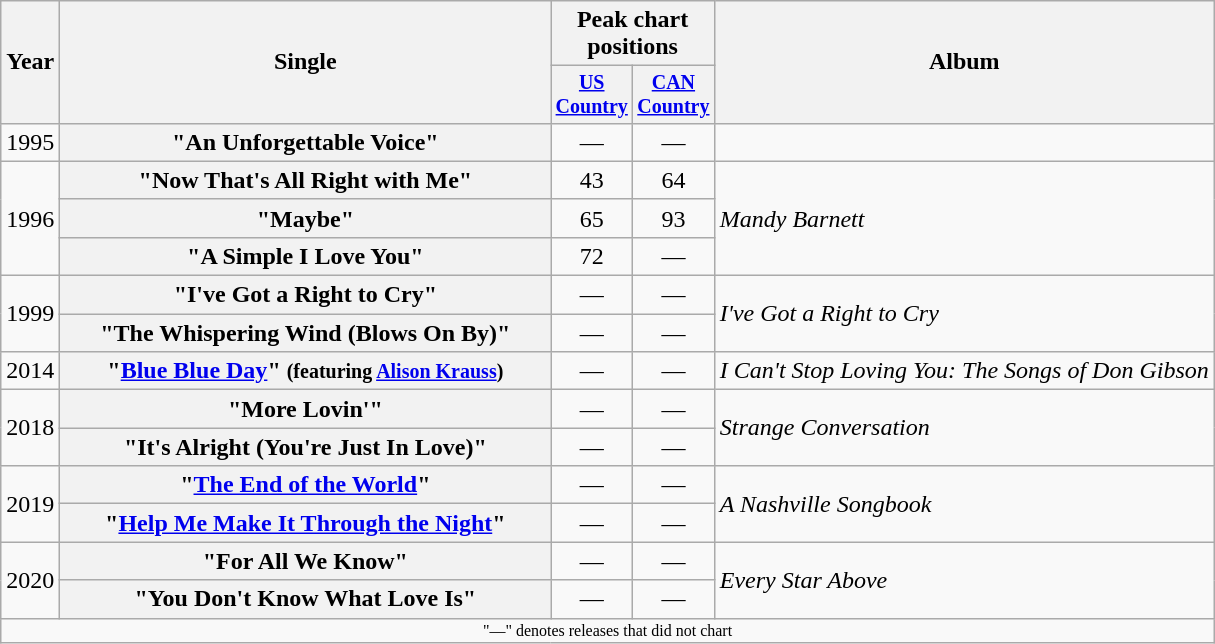<table class="wikitable plainrowheaders" style="text-align:center;">
<tr>
<th rowspan="2">Year</th>
<th rowspan="2" style="width:20em;">Single</th>
<th colspan="2">Peak chart<br>positions</th>
<th rowspan="2">Album</th>
</tr>
<tr style="font-size:smaller;">
<th width="45"><a href='#'>US Country</a></th>
<th width="45"><a href='#'>CAN Country</a></th>
</tr>
<tr>
<td>1995</td>
<th scope="row">"An Unforgettable Voice"</th>
<td>—</td>
<td>—</td>
<td></td>
</tr>
<tr>
<td rowspan="3">1996</td>
<th scope="row">"Now That's All Right with Me"</th>
<td>43</td>
<td>64</td>
<td align="left" rowspan="3"><em>Mandy Barnett</em></td>
</tr>
<tr>
<th scope="row">"Maybe"</th>
<td>65</td>
<td>93</td>
</tr>
<tr>
<th scope="row">"A Simple I Love You"</th>
<td>72</td>
<td>—</td>
</tr>
<tr>
<td rowspan="2">1999</td>
<th scope="row">"I've Got a Right to Cry"</th>
<td>—</td>
<td>—</td>
<td align="left" rowspan="2"><em>I've Got a Right to Cry</em></td>
</tr>
<tr>
<th scope="row">"The Whispering Wind (Blows On By)"</th>
<td>—</td>
<td>—</td>
</tr>
<tr>
<td>2014</td>
<th scope="row">"<a href='#'>Blue Blue Day</a>" <small>(featuring <a href='#'>Alison Krauss</a>)</small></th>
<td>—</td>
<td>—</td>
<td align="left"><em>I Can't Stop Loving You: The Songs of Don Gibson</em></td>
</tr>
<tr>
<td rowspan="2">2018</td>
<th scope="row">"More Lovin'"</th>
<td>—</td>
<td>—</td>
<td align="left" rowspan="2"><em>Strange Conversation</em></td>
</tr>
<tr>
<th scope="row">"It's Alright (You're Just In Love)"</th>
<td>—</td>
<td>—</td>
</tr>
<tr>
<td rowspan="2">2019</td>
<th scope="row">"<a href='#'>The End of the World</a>"</th>
<td>—</td>
<td>—</td>
<td align="left" rowspan="2"><em>A Nashville Songbook</em></td>
</tr>
<tr>
<th scope="row">"<a href='#'>Help Me Make It Through the Night</a>"</th>
<td>—</td>
<td>—</td>
</tr>
<tr>
<td rowspan="2">2020</td>
<th scope="row">"For All We Know"</th>
<td>—</td>
<td>—</td>
<td align="left" rowspan="2"><em>Every Star Above</em></td>
</tr>
<tr>
<th scope="row">"You Don't Know What Love Is"</th>
<td>—</td>
<td>—</td>
</tr>
<tr>
<td colspan="5" style="font-size:8pt">"—" denotes releases that did not chart</td>
</tr>
</table>
